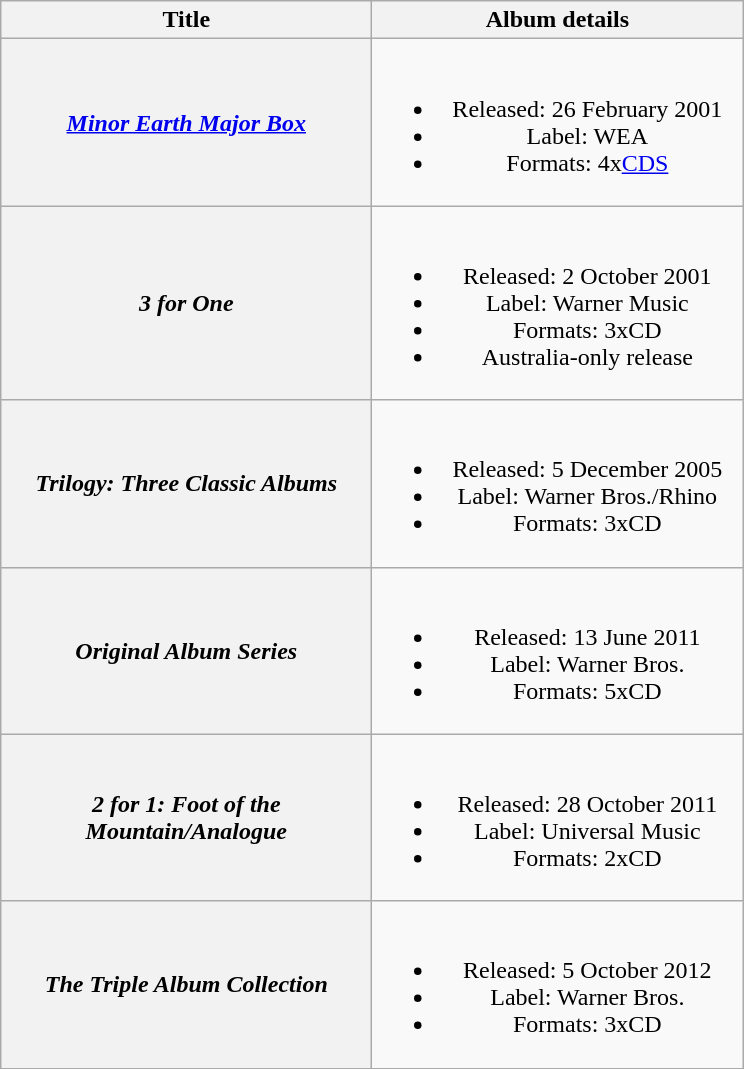<table class="wikitable plainrowheaders" style="text-align:center;">
<tr>
<th scope="col" style="width:15em;">Title</th>
<th scope="col" style="width:15em;">Album details</th>
</tr>
<tr>
<th scope="row"><em><a href='#'>Minor Earth Major Box</a></em></th>
<td><br><ul><li>Released: 26 February 2001</li><li>Label: WEA</li><li>Formats: 4x<a href='#'>CDS</a></li></ul></td>
</tr>
<tr>
<th scope="row"><em>3 for One</em></th>
<td><br><ul><li>Released: 2 October 2001</li><li>Label: Warner Music</li><li>Formats: 3xCD</li><li>Australia-only release</li></ul></td>
</tr>
<tr>
<th scope="row"><em>Trilogy: Three Classic Albums</em></th>
<td><br><ul><li>Released: 5 December 2005</li><li>Label: Warner Bros./Rhino</li><li>Formats: 3xCD</li></ul></td>
</tr>
<tr>
<th scope="row"><em>Original Album Series</em></th>
<td><br><ul><li>Released: 13 June 2011</li><li>Label: Warner Bros.</li><li>Formats: 5xCD</li></ul></td>
</tr>
<tr>
<th scope="row"><em>2 for 1: Foot of the Mountain/Analogue</em></th>
<td><br><ul><li>Released: 28 October 2011</li><li>Label: Universal Music</li><li>Formats: 2xCD</li></ul></td>
</tr>
<tr>
<th scope="row"><em>The Triple Album Collection</em></th>
<td><br><ul><li>Released: 5 October 2012</li><li>Label: Warner Bros.</li><li>Formats: 3xCD</li></ul></td>
</tr>
</table>
